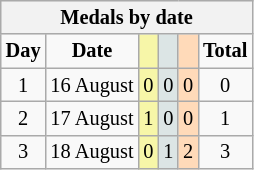<table class="wikitable" style="font-size:85%; text-align:center;">
<tr style="background:#efefef;">
<th colspan=6><strong>Medals by date</strong></th>
</tr>
<tr>
<td><strong>Day</strong></td>
<td><strong>Date</strong></td>
<td style="background:#F7F6A8;"></td>
<td style="background:#DCE5E5;"></td>
<td style="background:#FFDAB9;"></td>
<td><strong>Total</strong></td>
</tr>
<tr>
<td>1</td>
<td>16 August</td>
<td style="background:#F7F6A8;">0</td>
<td style="background:#DCE5E5;">0</td>
<td style="background:#FFDAB9;">0</td>
<td>0</td>
</tr>
<tr>
<td>2</td>
<td>17 August</td>
<td style="background:#F7F6A8;">1</td>
<td style="background:#DCE5E5;">0</td>
<td style="background:#FFDAB9;">0</td>
<td>1</td>
</tr>
<tr>
<td>3</td>
<td>18 August</td>
<td style="background:#F7F6A8;">0</td>
<td style="background:#DCE5E5;">1</td>
<td style="background:#FFDAB9;">2</td>
<td>3</td>
</tr>
</table>
